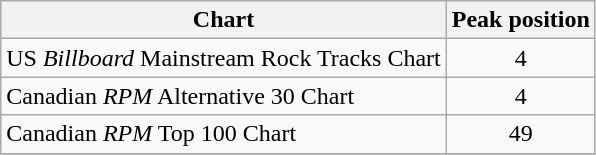<table class="wikitable sortable">
<tr>
<th>Chart</th>
<th align="center">Peak position</th>
</tr>
<tr>
<td>US <em>Billboard</em> Mainstream Rock Tracks Chart</td>
<td align="center">4</td>
</tr>
<tr>
<td>Canadian <em>RPM</em> Alternative 30 Chart</td>
<td align="center">4</td>
</tr>
<tr>
<td>Canadian <em>RPM</em> Top 100 Chart</td>
<td align="center">49</td>
</tr>
<tr>
</tr>
</table>
